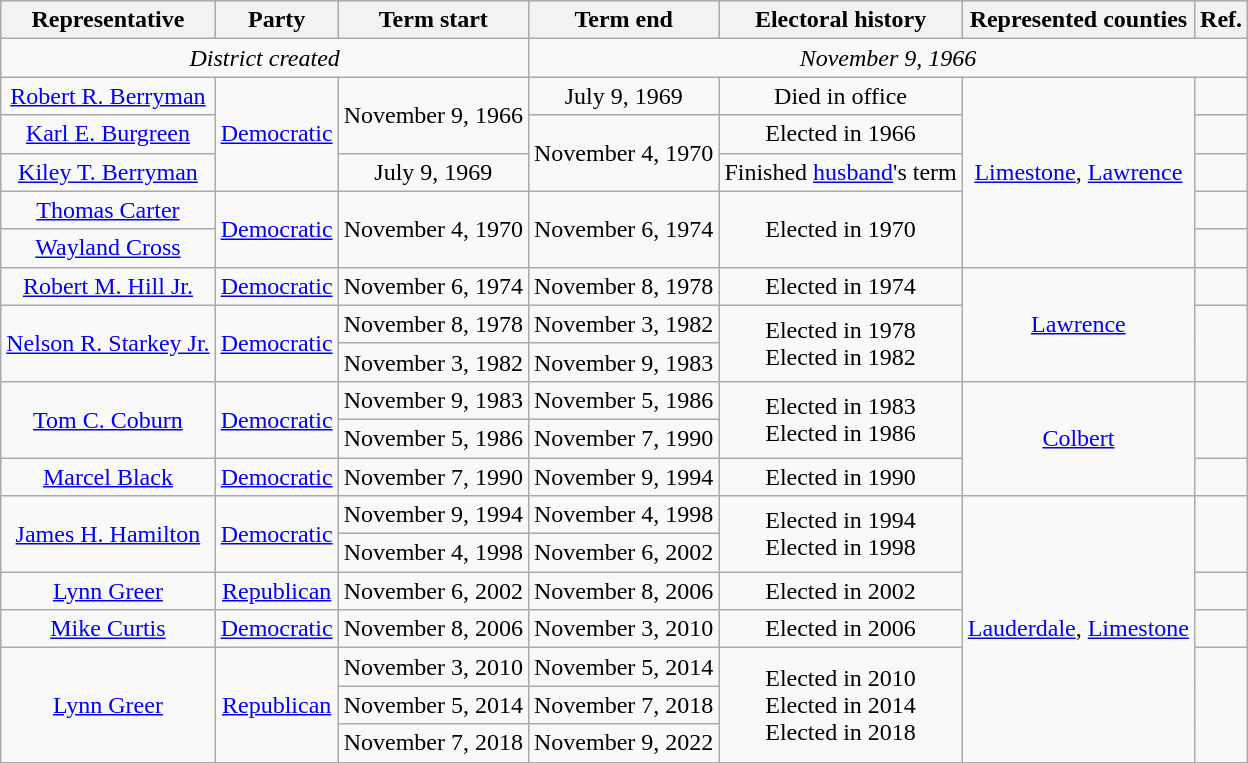<table class="wikitable" style="text-align:center">
<tr>
<th>Representative</th>
<th>Party</th>
<th>Term start</th>
<th>Term end</th>
<th>Electoral history</th>
<th>Represented counties</th>
<th>Ref. </th>
</tr>
<tr>
<td colspan=3><em>District created</em></td>
<td colspan="4"><em>November 9, 1966</em></td>
</tr>
<tr>
<td><a href='#'>Robert R. Berryman</a></td>
<td rowspan=3><a href='#'>Democratic</a></td>
<td rowspan=2>November 9, 1966</td>
<td>July 9, 1969</td>
<td>Died in office</td>
<td rowspan=5><a href='#'>Limestone</a>, <a href='#'>Lawrence</a></td>
<td></td>
</tr>
<tr>
<td><a href='#'>Karl E. Burgreen</a></td>
<td rowspan=2>November 4, 1970</td>
<td>Elected in 1966</td>
<td></td>
</tr>
<tr>
<td><a href='#'>Kiley T. Berryman</a></td>
<td>July 9, 1969</td>
<td>Finished <a href='#'>husband</a>'s term</td>
<td></td>
</tr>
<tr>
<td><a href='#'>Thomas Carter</a></td>
<td rowspan=2><a href='#'>Democratic</a></td>
<td rowspan=2>November 4, 1970</td>
<td rowspan=2>November 6, 1974</td>
<td rowspan=2>Elected in 1970</td>
<td></td>
</tr>
<tr>
<td><a href='#'>Wayland Cross</a></td>
<td></td>
</tr>
<tr>
<td><a href='#'>Robert M. Hill Jr.</a></td>
<td><a href='#'>Democratic</a></td>
<td>November 6, 1974</td>
<td>November 8, 1978</td>
<td>Elected in 1974</td>
<td rowspan=3><a href='#'>Lawrence</a></td>
<td></td>
</tr>
<tr>
<td rowspan=2><a href='#'>Nelson R. Starkey Jr.</a></td>
<td rowspan=2><a href='#'>Democratic</a></td>
<td>November 8, 1978</td>
<td>November 3, 1982</td>
<td rowspan=2>Elected in 1978<br>Elected in 1982</td>
<td rowspan="2"></td>
</tr>
<tr>
<td>November 3, 1982</td>
<td>November 9, 1983</td>
</tr>
<tr>
<td rowspan=2><a href='#'>Tom C. Coburn</a></td>
<td rowspan=2><a href='#'>Democratic</a></td>
<td>November 9, 1983</td>
<td>November 5, 1986</td>
<td rowspan=2>Elected in 1983<br>Elected in 1986</td>
<td rowspan=3><a href='#'>Colbert</a></td>
<td rowspan="2"></td>
</tr>
<tr>
<td>November 5, 1986</td>
<td>November 7, 1990</td>
</tr>
<tr>
<td><a href='#'>Marcel Black</a></td>
<td><a href='#'>Democratic</a></td>
<td>November 7, 1990</td>
<td>November 9, 1994</td>
<td>Elected in 1990</td>
<td></td>
</tr>
<tr>
<td rowspan=2><a href='#'>James H. Hamilton</a></td>
<td rowspan=2><a href='#'>Democratic</a></td>
<td>November 9, 1994</td>
<td>November 4, 1998</td>
<td rowspan=2>Elected in 1994<br>Elected in 1998</td>
<td rowspan="7"><a href='#'>Lauderdale</a>, <a href='#'>Limestone</a></td>
<td rowspan="2"></td>
</tr>
<tr>
<td>November 4, 1998</td>
<td>November 6, 2002</td>
</tr>
<tr>
<td><a href='#'>Lynn Greer</a></td>
<td><a href='#'>Republican</a></td>
<td>November 6, 2002</td>
<td>November 8, 2006</td>
<td>Elected in 2002</td>
<td></td>
</tr>
<tr>
<td><a href='#'>Mike Curtis</a></td>
<td><a href='#'>Democratic</a></td>
<td>November 8, 2006</td>
<td>November 3, 2010</td>
<td>Elected in 2006</td>
<td></td>
</tr>
<tr>
<td rowspan=3><a href='#'>Lynn Greer</a></td>
<td rowspan=3><a href='#'>Republican</a></td>
<td>November 3, 2010</td>
<td>November 5, 2014</td>
<td rowspan=3>Elected in 2010<br>Elected in 2014<br>Elected in 2018</td>
<td rowspan="3"></td>
</tr>
<tr>
<td>November 5, 2014</td>
<td>November 7, 2018</td>
</tr>
<tr>
<td>November 7, 2018</td>
<td>November 9, 2022</td>
</tr>
</table>
